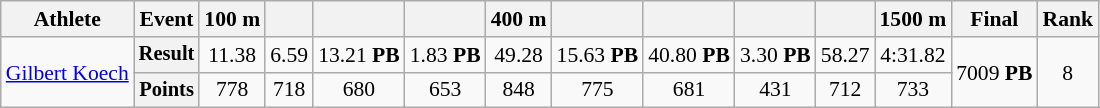<table class="wikitable" style="font-size:90%;">
<tr>
<th>Athlete</th>
<th>Event</th>
<th>100 m</th>
<th></th>
<th></th>
<th></th>
<th>400 m</th>
<th></th>
<th></th>
<th></th>
<th></th>
<th>1500 m</th>
<th>Final</th>
<th>Rank</th>
</tr>
<tr align=center>
<td align=left rowspan=2><a href='#'>Gilbert Koech</a></td>
<th style="font-size:95%">Result</th>
<td>11.38</td>
<td>6.59</td>
<td>13.21 <strong>PB</strong></td>
<td>1.83 <strong>PB</strong></td>
<td>49.28</td>
<td>15.63 <strong>PB</strong></td>
<td>40.80 <strong>PB</strong></td>
<td>3.30 <strong>PB</strong></td>
<td>58.27</td>
<td>4:31.82</td>
<td rowspan=2>7009 <strong>PB</strong></td>
<td rowspan=2>8</td>
</tr>
<tr align=center>
<th style="font-size:95%">Points</th>
<td>778</td>
<td>718</td>
<td>680</td>
<td>653</td>
<td>848</td>
<td>775</td>
<td>681</td>
<td>431</td>
<td>712</td>
<td>733</td>
</tr>
</table>
